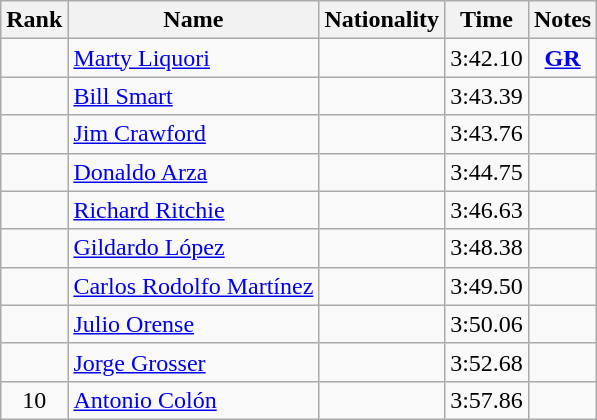<table class="wikitable sortable" style="text-align:center">
<tr>
<th>Rank</th>
<th>Name</th>
<th>Nationality</th>
<th>Time</th>
<th>Notes</th>
</tr>
<tr>
<td></td>
<td align=left><a href='#'>Marty Liquori</a></td>
<td align=left></td>
<td>3:42.10</td>
<td><strong><a href='#'>GR</a></strong></td>
</tr>
<tr>
<td></td>
<td align=left><a href='#'>Bill Smart</a></td>
<td align=left></td>
<td>3:43.39</td>
<td></td>
</tr>
<tr>
<td></td>
<td align=left><a href='#'>Jim Crawford</a></td>
<td align=left></td>
<td>3:43.76</td>
<td></td>
</tr>
<tr>
<td></td>
<td align=left><a href='#'>Donaldo Arza</a></td>
<td align=left></td>
<td>3:44.75</td>
<td></td>
</tr>
<tr>
<td></td>
<td align=left><a href='#'>Richard Ritchie</a></td>
<td align=left></td>
<td>3:46.63</td>
<td></td>
</tr>
<tr>
<td></td>
<td align=left><a href='#'>Gildardo López</a></td>
<td align=left></td>
<td>3:48.38</td>
<td></td>
</tr>
<tr>
<td></td>
<td align=left><a href='#'>Carlos Rodolfo Martínez</a></td>
<td align=left></td>
<td>3:49.50</td>
<td></td>
</tr>
<tr>
<td></td>
<td align=left><a href='#'>Julio Orense</a></td>
<td align=left></td>
<td>3:50.06</td>
<td></td>
</tr>
<tr>
<td></td>
<td align=left><a href='#'>Jorge Grosser</a></td>
<td align=left></td>
<td>3:52.68</td>
<td></td>
</tr>
<tr>
<td>10</td>
<td align=left><a href='#'>Antonio Colón</a></td>
<td align=left></td>
<td>3:57.86</td>
<td></td>
</tr>
</table>
